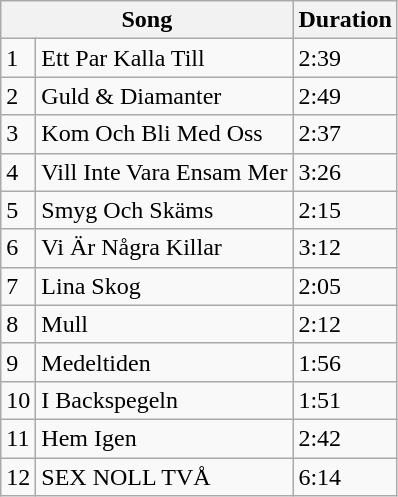<table class="wikitable">
<tr>
<th colspan="2">Song</th>
<th>Duration</th>
</tr>
<tr>
<td>1</td>
<td>Ett Par Kalla Till</td>
<td>2:39</td>
</tr>
<tr>
<td>2</td>
<td>Guld & Diamanter</td>
<td>2:49</td>
</tr>
<tr>
<td>3</td>
<td>Kom Och Bli Med Oss</td>
<td>2:37</td>
</tr>
<tr>
<td>4</td>
<td>Vill Inte Vara Ensam Mer</td>
<td>3:26</td>
</tr>
<tr>
<td>5</td>
<td>Smyg Och Skäms</td>
<td>2:15</td>
</tr>
<tr>
<td>6</td>
<td>Vi Är Några Killar</td>
<td>3:12</td>
</tr>
<tr>
<td>7</td>
<td>Lina Skog</td>
<td>2:05</td>
</tr>
<tr>
<td>8</td>
<td>Mull</td>
<td>2:12</td>
</tr>
<tr>
<td>9</td>
<td>Medeltiden</td>
<td>1:56</td>
</tr>
<tr>
<td>10</td>
<td>I Backspegeln</td>
<td>1:51</td>
</tr>
<tr>
<td>11</td>
<td>Hem Igen</td>
<td>2:42</td>
</tr>
<tr>
<td>12</td>
<td>SEX NOLL TVÅ</td>
<td>6:14</td>
</tr>
</table>
